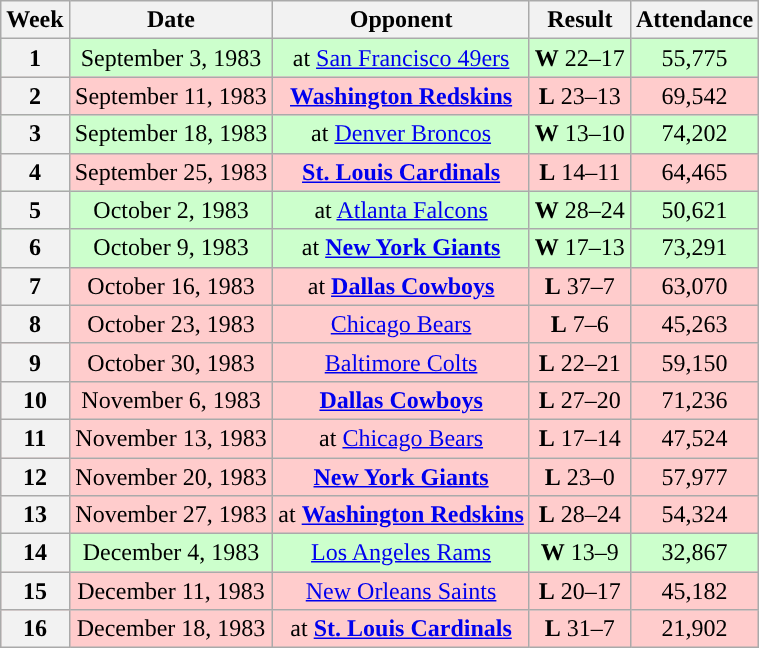<table class="wikitable" style="text-align:center">
<tr>
<th>Week</th>
<th>Date</th>
<th>Opponent</th>
<th>Result</th>
<th>Attendance</th>
</tr>
<tr style="background: #cfc">
<th>1</th>
<td>September 3, 1983</td>
<td>at <a href='#'>San Francisco 49ers</a></td>
<td><strong>W</strong> 22–17</td>
<td>55,775</td>
</tr>
<tr style="background: #fcc">
<th>2</th>
<td>September 11, 1983</td>
<td><strong><a href='#'>Washington Redskins</a></strong></td>
<td><strong>L</strong> 23–13</td>
<td>69,542</td>
</tr>
<tr style="background: #cfc">
<th>3</th>
<td>September 18, 1983</td>
<td>at <a href='#'>Denver Broncos</a></td>
<td><strong>W</strong> 13–10</td>
<td>74,202</td>
</tr>
<tr style="background: #fcc">
<th>4</th>
<td>September 25, 1983</td>
<td><strong><a href='#'>St. Louis Cardinals</a></strong></td>
<td><strong>L</strong> 14–11</td>
<td>64,465</td>
</tr>
<tr style="background: #cfc">
<th>5</th>
<td>October 2, 1983</td>
<td>at <a href='#'>Atlanta Falcons</a></td>
<td><strong>W</strong> 28–24</td>
<td>50,621</td>
</tr>
<tr style="background: #cfc">
<th>6</th>
<td>October 9, 1983</td>
<td>at <strong><a href='#'>New York Giants</a></strong></td>
<td><strong>W</strong> 17–13</td>
<td>73,291</td>
</tr>
<tr style="background: #fcc">
<th>7</th>
<td>October 16, 1983</td>
<td>at <strong><a href='#'>Dallas Cowboys</a></strong></td>
<td><strong>L</strong> 37–7</td>
<td>63,070</td>
</tr>
<tr style="background: #fcc">
<th>8</th>
<td>October 23, 1983</td>
<td><a href='#'>Chicago Bears</a></td>
<td><strong>L</strong> 7–6</td>
<td>45,263</td>
</tr>
<tr style="background: #fcc">
<th>9</th>
<td>October 30, 1983</td>
<td><a href='#'>Baltimore Colts</a></td>
<td><strong>L</strong> 22–21</td>
<td>59,150</td>
</tr>
<tr style="background: #fcc">
<th>10</th>
<td>November 6, 1983</td>
<td><strong><a href='#'>Dallas Cowboys</a></strong></td>
<td><strong>L</strong> 27–20</td>
<td>71,236</td>
</tr>
<tr style="background: #fcc">
<th>11</th>
<td>November 13, 1983</td>
<td>at <a href='#'>Chicago Bears</a></td>
<td><strong>L</strong> 17–14</td>
<td>47,524</td>
</tr>
<tr style="background: #fcc">
<th>12</th>
<td>November 20, 1983</td>
<td><strong><a href='#'>New York Giants</a></strong></td>
<td><strong>L</strong> 23–0</td>
<td>57,977</td>
</tr>
<tr style="background: #fcc">
<th>13</th>
<td>November 27, 1983</td>
<td>at <strong><a href='#'>Washington Redskins</a></strong></td>
<td><strong>L</strong> 28–24</td>
<td>54,324</td>
</tr>
<tr style="background: #cfc">
<th>14</th>
<td>December 4, 1983</td>
<td><a href='#'>Los Angeles Rams</a></td>
<td><strong>W</strong> 13–9</td>
<td>32,867</td>
</tr>
<tr style="background: #fcc">
<th>15</th>
<td>December 11, 1983</td>
<td><a href='#'>New Orleans Saints</a></td>
<td><strong>L</strong> 20–17 </td>
<td>45,182</td>
</tr>
<tr style="background: #fcc">
<th>16</th>
<td>December 18, 1983</td>
<td>at <strong><a href='#'>St. Louis Cardinals</a></strong></td>
<td><strong>L</strong> 31–7</td>
<td>21,902</td>
</tr>
</table>
